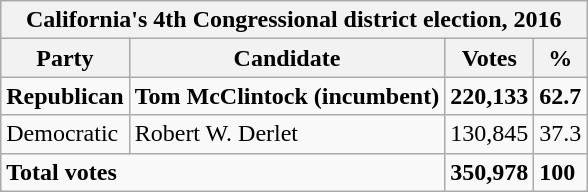<table class="wikitable">
<tr>
<th colspan="4">California's 4th Congressional district election, 2016</th>
</tr>
<tr>
<th>Party</th>
<th>Candidate</th>
<th>Votes</th>
<th>%</th>
</tr>
<tr>
<td><strong>Republican</strong></td>
<td><strong>Tom McClintock (incumbent)</strong></td>
<td><strong>220,133</strong></td>
<td><strong>62.7</strong></td>
</tr>
<tr>
<td>Democratic</td>
<td>Robert W. Derlet</td>
<td>130,845</td>
<td>37.3</td>
</tr>
<tr>
<td colspan="2"><strong>Total votes</strong></td>
<td><strong>350,978</strong></td>
<td><strong>100</strong></td>
</tr>
</table>
